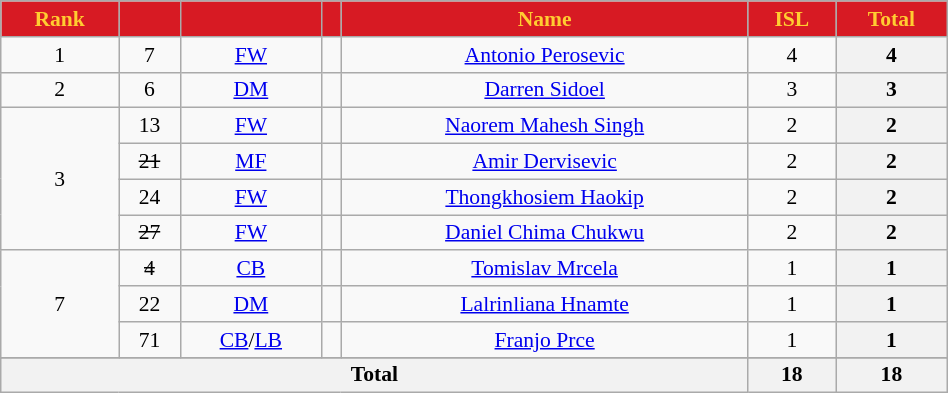<table class="wikitable" style="text-align:center; font-size:90%; width:50%">
<tr>
<th style="background:#d71a23; color:#ffcd31; text-align:center;">Rank</th>
<th style="background:#d71a23; color:#ffcd31; text-align:center;"></th>
<th style="background:#d71a23; color:#ffcd31; text-align:center;"></th>
<th style="background:#d71a23; color:#ffcd31; text-align:center;"></th>
<th style="background:#d71a23; color:#ffcd31; text-align:center;">Name</th>
<th style="background:#d71a23; color:#ffcd31; text-align:center;">ISL</th>
<th style="background:#d71a23; color:#ffcd31; text-align:center;">Total</th>
</tr>
<tr>
<td>1</td>
<td>7</td>
<td><a href='#'>FW</a></td>
<td></td>
<td><a href='#'>Antonio Perosevic</a></td>
<td>4</td>
<th>4</th>
</tr>
<tr>
<td>2</td>
<td>6</td>
<td><a href='#'>DM</a></td>
<td></td>
<td><a href='#'>Darren Sidoel</a></td>
<td>3</td>
<th>3</th>
</tr>
<tr>
<td rowspan="4">3</td>
<td>13</td>
<td><a href='#'>FW</a></td>
<td></td>
<td><a href='#'>Naorem Mahesh Singh</a></td>
<td>2</td>
<th>2</th>
</tr>
<tr>
<td><s>21</s></td>
<td><a href='#'>MF</a></td>
<td></td>
<td><a href='#'>Amir Dervisevic</a></td>
<td>2</td>
<th>2</th>
</tr>
<tr>
<td>24</td>
<td><a href='#'>FW</a></td>
<td></td>
<td><a href='#'>Thongkhosiem Haokip</a></td>
<td>2</td>
<th>2</th>
</tr>
<tr>
<td><s>27</s></td>
<td><a href='#'>FW</a></td>
<td></td>
<td><a href='#'>Daniel Chima Chukwu</a></td>
<td>2</td>
<th>2</th>
</tr>
<tr>
<td rowspan="3">7</td>
<td><s>4</s></td>
<td><a href='#'>CB</a></td>
<td></td>
<td><a href='#'>Tomislav Mrcela</a></td>
<td>1</td>
<th>1</th>
</tr>
<tr>
<td>22</td>
<td><a href='#'>DM</a></td>
<td></td>
<td><a href='#'>Lalrinliana Hnamte</a></td>
<td>1</td>
<th>1</th>
</tr>
<tr>
<td>71</td>
<td><a href='#'>CB</a>/<a href='#'>LB</a></td>
<td></td>
<td><a href='#'>Franjo Prce</a></td>
<td>1</td>
<th>1</th>
</tr>
<tr>
</tr>
<tr>
<th colspan=5>Total</th>
<th>18</th>
<th>18</th>
</tr>
</table>
